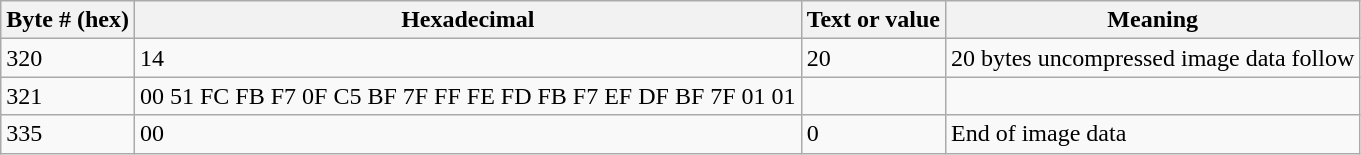<table class="wikitable">
<tr>
<th>Byte # (hex)</th>
<th>Hexadecimal</th>
<th>Text or value</th>
<th>Meaning</th>
</tr>
<tr>
<td>320</td>
<td>14</td>
<td>20</td>
<td>20 bytes uncompressed image data follow</td>
</tr>
<tr>
<td>321</td>
<td>00 51 FC FB F7 0F C5 BF 7F FF FE FD FB F7 EF DF BF 7F 01 01</td>
<td></td>
<td></td>
</tr>
<tr>
<td>335</td>
<td>00</td>
<td>0</td>
<td>End of image data</td>
</tr>
</table>
